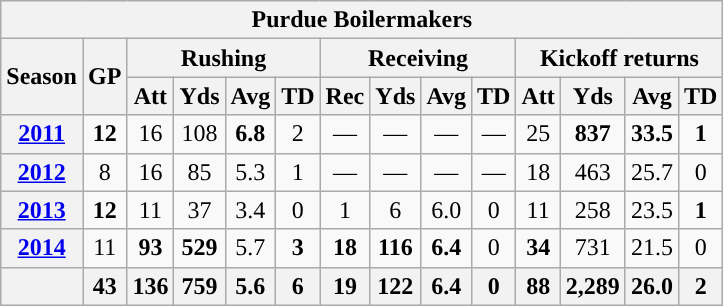<table class=wikitable style="text-align:center;">
<tr>
<th colspan="16">Purdue Boilermakers</th>
</tr>
<tr>
<th rowspan="2">Season</th>
<th rowspan="2">GP</th>
<th colspan="4">Rushing</th>
<th colspan="4">Receiving</th>
<th colspan="4">Kickoff returns</th>
</tr>
<tr>
<th>Att</th>
<th>Yds</th>
<th>Avg</th>
<th>TD</th>
<th>Rec</th>
<th>Yds</th>
<th>Avg</th>
<th>TD</th>
<th>Att</th>
<th>Yds</th>
<th>Avg</th>
<th>TD</th>
</tr>
<tr>
<th><a href='#'>2011</a></th>
<td><strong>12</strong></td>
<td>16</td>
<td>108</td>
<td><strong>6.8</strong></td>
<td>2</td>
<td>—</td>
<td>—</td>
<td>—</td>
<td>—</td>
<td>25</td>
<td><strong>837</strong></td>
<td><strong>33.5</strong></td>
<td><strong>1</strong></td>
</tr>
<tr>
<th><a href='#'>2012</a></th>
<td>8</td>
<td>16</td>
<td>85</td>
<td>5.3</td>
<td>1</td>
<td>—</td>
<td>—</td>
<td>—</td>
<td>—</td>
<td>18</td>
<td>463</td>
<td>25.7</td>
<td>0</td>
</tr>
<tr>
<th><a href='#'>2013</a></th>
<td><strong>12</strong></td>
<td>11</td>
<td>37</td>
<td>3.4</td>
<td>0</td>
<td>1</td>
<td>6</td>
<td>6.0</td>
<td>0</td>
<td>11</td>
<td>258</td>
<td>23.5</td>
<td><strong>1</strong></td>
</tr>
<tr>
<th><a href='#'>2014</a></th>
<td>11</td>
<td><strong>93</strong></td>
<td><strong>529</strong></td>
<td>5.7</td>
<td><strong>3</strong></td>
<td><strong>18</strong></td>
<td><strong>116</strong></td>
<td><strong>6.4</strong></td>
<td>0</td>
<td><strong>34</strong></td>
<td>731</td>
<td>21.5</td>
<td>0</td>
</tr>
<tr>
<th></th>
<th>43</th>
<th>136</th>
<th>759</th>
<th>5.6</th>
<th>6</th>
<th>19</th>
<th>122</th>
<th>6.4</th>
<th>0</th>
<th>88</th>
<th>2,289</th>
<th>26.0</th>
<th>2</th>
</tr>
</table>
